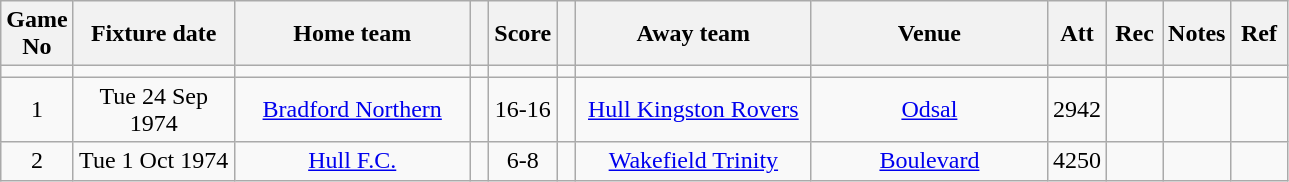<table class="wikitable" style="text-align:center;">
<tr>
<th width=20 abbr="No">Game No</th>
<th width=100 abbr="Date">Fixture date</th>
<th width=150 abbr="Home team">Home team</th>
<th width=5 abbr="space"></th>
<th width=20 abbr="Score">Score</th>
<th width=5 abbr="space"></th>
<th width=150 abbr="Away team">Away team</th>
<th width=150 abbr="Venue">Venue</th>
<th width=30 abbr="Att">Att</th>
<th width=30 abbr="Rec">Rec</th>
<th width=20 abbr="Notes">Notes</th>
<th width=30 abbr="Ref">Ref</th>
</tr>
<tr>
<td></td>
<td></td>
<td></td>
<td></td>
<td></td>
<td></td>
<td></td>
<td></td>
<td></td>
<td></td>
<td></td>
</tr>
<tr>
<td>1</td>
<td>Tue 24 Sep 1974</td>
<td><a href='#'>Bradford Northern</a></td>
<td></td>
<td>16-16</td>
<td></td>
<td><a href='#'>Hull Kingston Rovers</a></td>
<td><a href='#'>Odsal</a></td>
<td>2942</td>
<td></td>
<td></td>
<td></td>
</tr>
<tr>
<td>2</td>
<td>Tue 1 Oct 1974</td>
<td><a href='#'>Hull F.C.</a></td>
<td></td>
<td>6-8</td>
<td></td>
<td><a href='#'>Wakefield Trinity</a></td>
<td><a href='#'>Boulevard</a></td>
<td>4250</td>
<td></td>
<td></td>
<td></td>
</tr>
</table>
